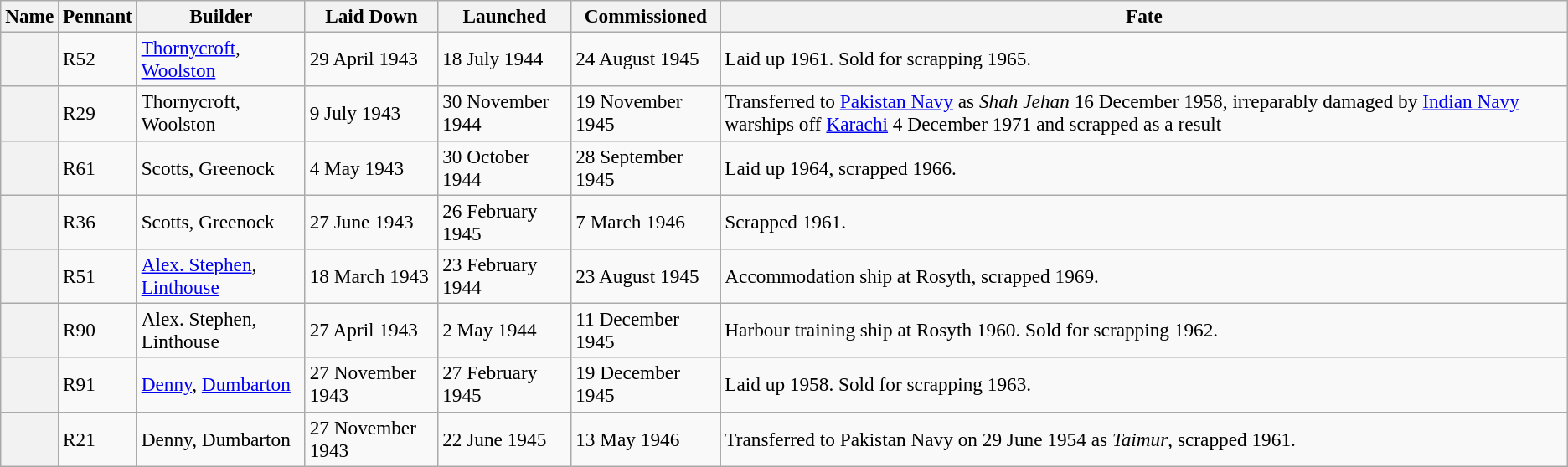<table class="wikitable plainrowheaders" style="font-size:97%;">
<tr>
<th scope="col">Name</th>
<th scope="col">Pennant</th>
<th scope="col">Builder </th>
<th scope="col">Laid Down </th>
<th scope="col">Launched </th>
<th scope="col">Commissioned </th>
<th scope="col">Fate</th>
</tr>
<tr>
<th scope="row"></th>
<td>R52</td>
<td><a href='#'>Thornycroft</a>, <a href='#'>Woolston</a></td>
<td>29 April 1943</td>
<td>18 July 1944</td>
<td>24 August 1945</td>
<td>Laid up 1961. Sold for scrapping 1965.</td>
</tr>
<tr>
<th scope="row"></th>
<td>R29</td>
<td>Thornycroft, Woolston</td>
<td>9 July 1943</td>
<td>30 November 1944</td>
<td>19 November 1945</td>
<td>Transferred to <a href='#'>Pakistan Navy</a> as <em>Shah Jehan</em> 16 December 1958, irreparably damaged by <a href='#'>Indian Navy</a> warships off <a href='#'>Karachi</a> 4 December 1971 and scrapped as a result</td>
</tr>
<tr>
<th scope="row"> </th>
<td>R61</td>
<td>Scotts, Greenock</td>
<td>4 May 1943</td>
<td>30 October 1944</td>
<td>28 September 1945</td>
<td>Laid up 1964, scrapped 1966.</td>
</tr>
<tr>
<th scope="row"></th>
<td>R36</td>
<td>Scotts, Greenock</td>
<td>27 June 1943</td>
<td>26 February 1945</td>
<td>7 March 1946</td>
<td>Scrapped 1961.</td>
</tr>
<tr>
<th scope="row"></th>
<td>R51</td>
<td><a href='#'>Alex. Stephen</a>, <a href='#'>Linthouse</a></td>
<td>18 March 1943</td>
<td>23 February 1944</td>
<td>23 August 1945</td>
<td>Accommodation ship at Rosyth, scrapped 1969.</td>
</tr>
<tr>
<th scope="row"></th>
<td>R90</td>
<td>Alex. Stephen, Linthouse</td>
<td>27 April 1943</td>
<td>2 May 1944</td>
<td>11 December 1945</td>
<td>Harbour training ship at Rosyth 1960. Sold for scrapping 1962.</td>
</tr>
<tr>
<th scope="row"> </th>
<td>R91</td>
<td><a href='#'>Denny</a>, <a href='#'>Dumbarton</a></td>
<td>27 November 1943</td>
<td>27 February 1945</td>
<td>19 December 1945</td>
<td>Laid up 1958. Sold for scrapping 1963.</td>
</tr>
<tr>
<th scope="row"></th>
<td>R21</td>
<td>Denny, Dumbarton</td>
<td>27 November 1943</td>
<td>22 June 1945</td>
<td>13 May 1946</td>
<td>Transferred to Pakistan Navy on 29 June 1954 as <em>Taimur</em>, scrapped 1961.</td>
</tr>
</table>
